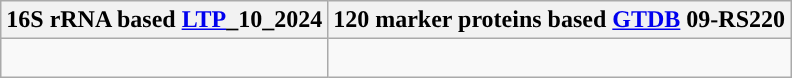<table class="wikitable">
<tr>
<th colspan=1>16S rRNA based <a href='#'>LTP</a>_10_2024</th>
<th colspan=1>120 marker proteins based <a href='#'>GTDB</a> 09-RS220</th>
</tr>
<tr>
<td style="vertical-align:top"><br></td>
<td><br></td>
</tr>
</table>
